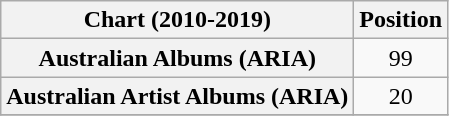<table class="wikitable plainrowheaders" style="text-align:center">
<tr>
<th scope="col">Chart (2010-2019)</th>
<th scope="col">Position</th>
</tr>
<tr>
<th scope="row">Australian Albums (ARIA)</th>
<td>99</td>
</tr>
<tr>
<th scope="row">Australian Artist Albums (ARIA)</th>
<td>20</td>
</tr>
<tr>
</tr>
</table>
